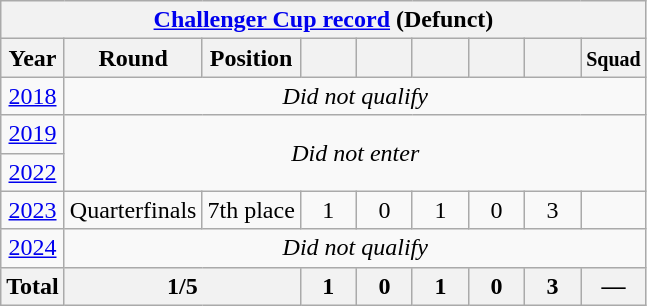<table class="wikitable" style="text-align: center;">
<tr>
<th colspan=9><a href='#'>Challenger Cup record</a> (Defunct)</th>
</tr>
<tr>
<th>Year</th>
<th>Round</th>
<th>Position</th>
<th width=30></th>
<th width=30></th>
<th width=30></th>
<th width=30></th>
<th width=30></th>
<th><small>Squad</small></th>
</tr>
<tr>
<td> <a href='#'>2018</a></td>
<td colspan=8><em>Did not qualify</em></td>
</tr>
<tr>
<td> <a href='#'>2019</a></td>
<td colspan=8 rowspan=2><em>Did not enter</em></td>
</tr>
<tr>
<td> <a href='#'>2022</a></td>
</tr>
<tr>
<td> <a href='#'>2023</a></td>
<td>Quarterfinals</td>
<td>7th place</td>
<td>1</td>
<td>0</td>
<td>1</td>
<td>0</td>
<td>3</td>
<td></td>
</tr>
<tr>
<td> <a href='#'>2024</a></td>
<td colspan=8><em>Did not qualify</em></td>
</tr>
<tr>
<th>Total</th>
<th colspan=2>1/5</th>
<th>1</th>
<th>0</th>
<th>1</th>
<th>0</th>
<th>3</th>
<th>—</th>
</tr>
</table>
